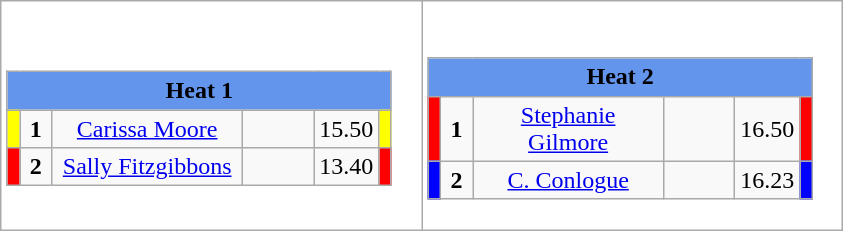<table class="wikitable" style="background:#fff;">
<tr>
<td><div><br><table class="wikitable">
<tr>
<td colspan="6"  style="text-align:center; background:#6495ed;"><strong>Heat 1</strong></td>
</tr>
<tr>
<td style="width:01px; background:#ff0;"></td>
<td style="width:14px; text-align:center;"><strong>1</strong></td>
<td style="width:120px; text-align:center;"><a href='#'>Carissa Moore</a></td>
<td style="width:40px; text-align:center;"></td>
<td style="width:20px; text-align:center;">15.50</td>
<td style="width:01px; background:#ff0;"></td>
</tr>
<tr>
<td style="width:01px; background:#f00;"></td>
<td style="width:14px; text-align:center;"><strong>2</strong></td>
<td style="width:120px; text-align:center;"><a href='#'>Sally Fitzgibbons</a></td>
<td style="width:40px; text-align:center;"></td>
<td style="width:20px; text-align:center;">13.40</td>
<td style="width:01px; background:#f00;"></td>
</tr>
</table>
</div></td>
<td><div><br><table class="wikitable">
<tr>
<td colspan="6"  style="text-align:center; background:#6495ed;"><strong>Heat 2</strong></td>
</tr>
<tr>
<td style="width:01px; background:#f00;"></td>
<td style="width:14px; text-align:center;"><strong>1</strong></td>
<td style="width:120px; text-align:center;"><a href='#'>Stephanie Gilmore</a></td>
<td style="width:40px; text-align:center;"></td>
<td style="width:20px; text-align:center;">16.50</td>
<td style="width:01px; background:#f00;"></td>
</tr>
<tr>
<td style="width:01px; background:#00f;"></td>
<td style="width:14px; text-align:center;"><strong>2</strong></td>
<td style="width:120px; text-align:center;"><a href='#'>C. Conlogue</a></td>
<td style="width:40px; text-align:center;"></td>
<td style="width:20px; text-align:center;">16.23</td>
<td style="width:01px; background:#00f;"></td>
</tr>
</table>
</div></td>
</tr>
</table>
